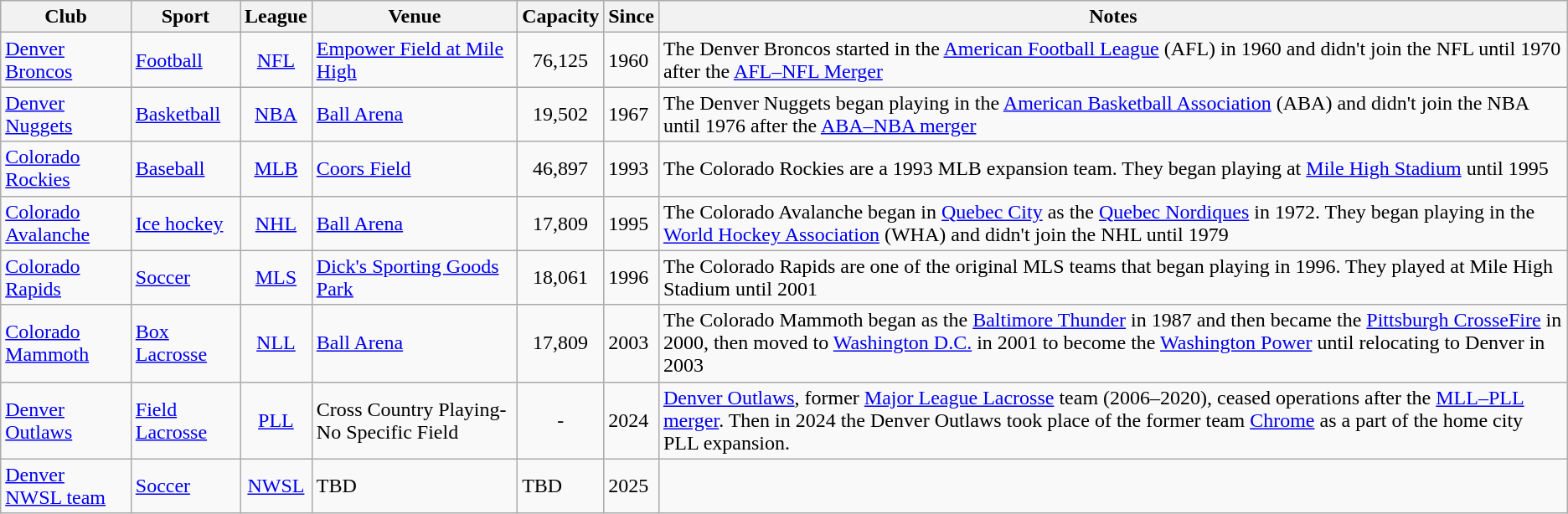<table class="wikitable sortable">
<tr>
<th>Club</th>
<th>Sport</th>
<th>League</th>
<th>Venue</th>
<th>Capacity</th>
<th>Since</th>
<th>Notes</th>
</tr>
<tr>
<td><a href='#'>Denver Broncos</a></td>
<td><a href='#'>Football</a></td>
<td align=center><a href='#'>NFL</a></td>
<td><a href='#'>Empower Field at Mile High</a></td>
<td align=center>76,125</td>
<td>1960</td>
<td>The Denver Broncos started in the <a href='#'>American Football League</a> (AFL) in 1960 and didn't join the NFL until 1970 after the <a href='#'>AFL–NFL Merger</a></td>
</tr>
<tr>
<td><a href='#'>Denver Nuggets</a></td>
<td><a href='#'>Basketball</a></td>
<td align=center><a href='#'>NBA</a></td>
<td><a href='#'>Ball Arena</a></td>
<td align=center>19,502</td>
<td>1967</td>
<td>The Denver Nuggets began playing in the <a href='#'>American Basketball Association</a> (ABA) and didn't join the NBA until 1976 after the <a href='#'>ABA–NBA merger</a></td>
</tr>
<tr>
<td><a href='#'>Colorado Rockies</a></td>
<td><a href='#'>Baseball</a></td>
<td align=center><a href='#'>MLB</a></td>
<td><a href='#'>Coors Field</a></td>
<td align=center>46,897</td>
<td>1993</td>
<td>The Colorado Rockies are a 1993 MLB expansion team. They began playing at <a href='#'>Mile High Stadium</a> until 1995</td>
</tr>
<tr>
<td><a href='#'>Colorado Avalanche</a></td>
<td><a href='#'>Ice hockey</a></td>
<td align=center><a href='#'>NHL</a></td>
<td><a href='#'>Ball Arena</a></td>
<td align=center>17,809</td>
<td>1995</td>
<td>The Colorado Avalanche began in <a href='#'>Quebec City</a> as the <a href='#'>Quebec Nordiques</a> in 1972. They began playing in the <a href='#'>World Hockey Association</a> (WHA) and didn't join the NHL until 1979</td>
</tr>
<tr>
<td><a href='#'>Colorado Rapids</a></td>
<td><a href='#'>Soccer</a></td>
<td align=center><a href='#'>MLS</a></td>
<td><a href='#'>Dick's Sporting Goods Park</a></td>
<td align=center>18,061</td>
<td>1996</td>
<td>The Colorado Rapids are one of the original MLS teams that began playing in 1996. They played at Mile High Stadium until 2001</td>
</tr>
<tr>
<td><a href='#'>Colorado Mammoth</a></td>
<td><a href='#'>Box Lacrosse</a></td>
<td align=center><a href='#'>NLL</a></td>
<td><a href='#'>Ball Arena</a></td>
<td align=center>17,809</td>
<td>2003</td>
<td>The Colorado Mammoth began as the <a href='#'>Baltimore Thunder</a> in 1987 and then became the <a href='#'>Pittsburgh CrosseFire</a> in 2000, then moved to <a href='#'>Washington D.C.</a> in 2001 to become the <a href='#'>Washington Power</a> until relocating to Denver in 2003</td>
</tr>
<tr>
<td><a href='#'>Denver Outlaws</a></td>
<td><a href='#'>Field Lacrosse</a></td>
<td align=center><a href='#'>PLL</a></td>
<td>Cross Country Playing- No Specific Field</td>
<td align=center>-</td>
<td>2024</td>
<td><a href='#'>Denver Outlaws</a>, former <a href='#'>Major League Lacrosse</a> team (2006–2020), ceased operations after the <a href='#'>MLL–PLL merger</a>. Then in 2024 the Denver Outlaws took place of the former team <a href='#'>Chrome</a> as a part of the home city PLL expansion.</td>
</tr>
<tr>
<td><a href='#'>Denver NWSL team</a></td>
<td><a href='#'>Soccer</a></td>
<td align=center><a href='#'>NWSL</a></td>
<td>TBD</td>
<td>TBD</td>
<td>2025</td>
<td></td>
</tr>
</table>
